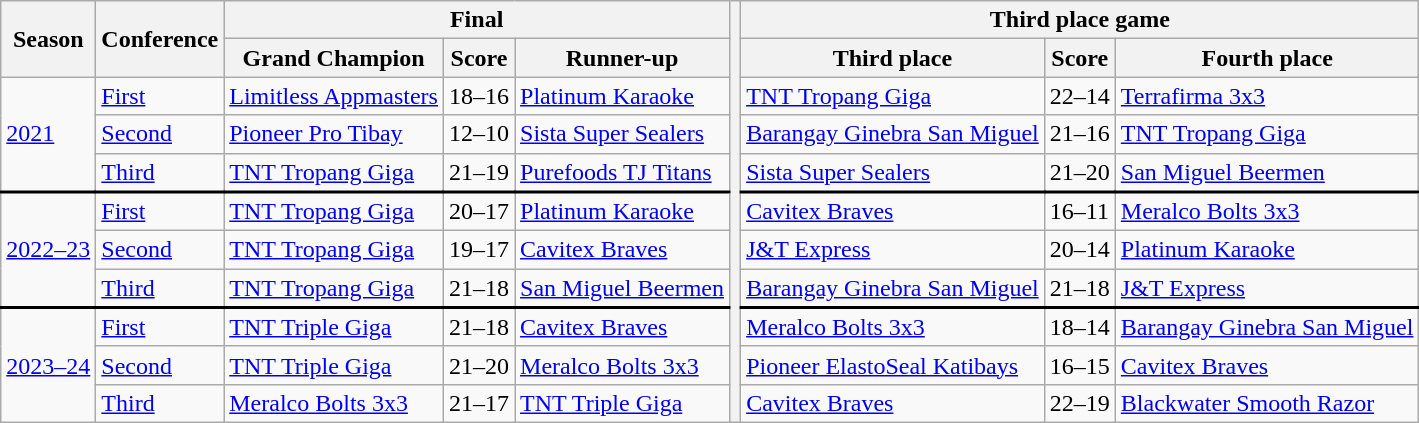<table class=wikitable>
<tr>
<th rowspan=2>Season</th>
<th rowspan=2>Conference</th>
<th colspan=3>Final</th>
<th rowspan=11></th>
<th colspan=3>Third place game</th>
</tr>
<tr>
<th>Grand Champion</th>
<th>Score</th>
<th>Runner-up</th>
<th>Third place</th>
<th>Score</th>
<th>Fourth place</th>
</tr>
<tr>
<td rowspan=3><a href='#'>2021</a></td>
<td><a href='#'>First</a></td>
<td><a href='#'>Limitless Appmasters</a></td>
<td>18–16</td>
<td><a href='#'>Platinum Karaoke</a></td>
<td><a href='#'>TNT Tropang Giga</a></td>
<td>22–14</td>
<td><a href='#'>Terrafirma 3x3</a></td>
</tr>
<tr>
<td><a href='#'>Second</a></td>
<td><a href='#'>Pioneer Pro Tibay</a></td>
<td>12–10</td>
<td><a href='#'>Sista Super Sealers</a></td>
<td><a href='#'>Barangay Ginebra San Miguel</a></td>
<td>21–16</td>
<td><a href='#'>TNT Tropang Giga</a></td>
</tr>
<tr>
<td><a href='#'>Third</a></td>
<td><a href='#'>TNT Tropang Giga</a></td>
<td>21–19</td>
<td><a href='#'>Purefoods TJ Titans</a></td>
<td><a href='#'>Sista Super Sealers</a></td>
<td>21–20</td>
<td><a href='#'>San Miguel Beermen</a></td>
</tr>
<tr style = "border-top:2px solid black;">
<td rowspan=3><a href='#'>2022–23</a></td>
<td><a href='#'>First</a></td>
<td><a href='#'>TNT Tropang Giga</a></td>
<td>20–17</td>
<td><a href='#'>Platinum Karaoke</a></td>
<td><a href='#'>Cavitex Braves</a></td>
<td>16–11</td>
<td><a href='#'>Meralco Bolts 3x3</a></td>
</tr>
<tr>
<td><a href='#'>Second</a></td>
<td><a href='#'>TNT Tropang Giga</a></td>
<td>19–17</td>
<td><a href='#'>Cavitex Braves</a></td>
<td><a href='#'>J&T Express</a></td>
<td>20–14</td>
<td><a href='#'>Platinum Karaoke</a></td>
</tr>
<tr>
<td><a href='#'>Third</a></td>
<td><a href='#'>TNT Tropang Giga</a></td>
<td>21–18</td>
<td><a href='#'>San Miguel Beermen</a></td>
<td><a href='#'>Barangay Ginebra San Miguel</a></td>
<td>21–18</td>
<td><a href='#'>J&T Express</a></td>
</tr>
<tr style = "border-top:2px solid black;">
<td rowspan=3><a href='#'>2023–24</a></td>
<td><a href='#'>First</a></td>
<td><a href='#'>TNT Triple Giga</a></td>
<td>21–18</td>
<td><a href='#'>Cavitex Braves</a></td>
<td><a href='#'>Meralco Bolts 3x3</a></td>
<td>18–14</td>
<td><a href='#'>Barangay Ginebra San Miguel</a></td>
</tr>
<tr>
<td><a href='#'>Second</a></td>
<td><a href='#'>TNT Triple Giga</a></td>
<td>21–20</td>
<td><a href='#'>Meralco Bolts 3x3</a></td>
<td><a href='#'>Pioneer ElastoSeal Katibays</a></td>
<td>16–15</td>
<td><a href='#'>Cavitex Braves</a></td>
</tr>
<tr>
<td><a href='#'>Third</a></td>
<td><a href='#'>Meralco Bolts 3x3</a></td>
<td>21–17</td>
<td><a href='#'>TNT Triple Giga</a></td>
<td><a href='#'>Cavitex Braves</a></td>
<td>22–19</td>
<td><a href='#'>Blackwater Smooth Razor</a></td>
</tr>
</table>
